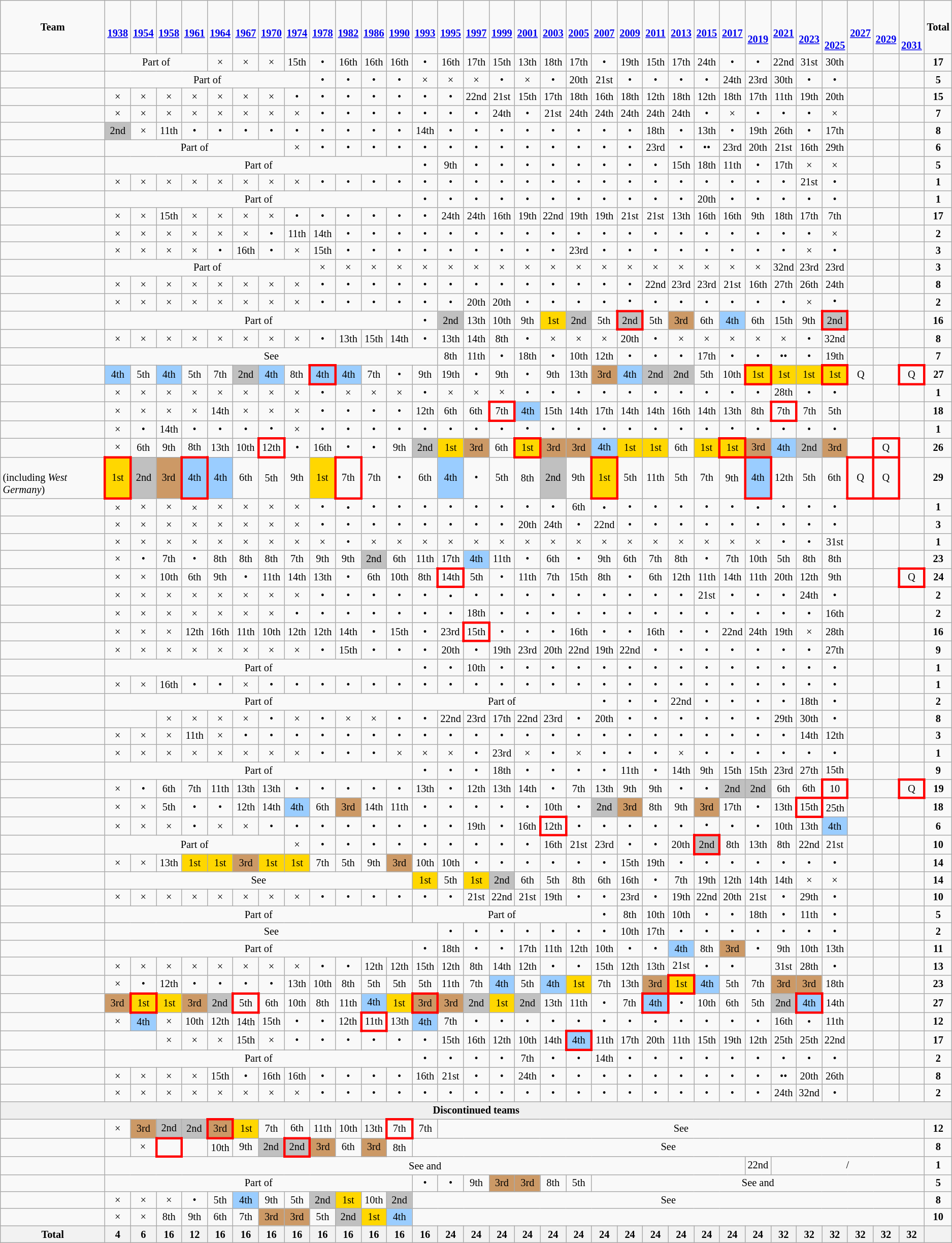<table class="wikitable shortable" style="text-align:center; font-size:85%">
<tr bgcolor=>
<td><strong>Team</strong></td>
<td><strong><br><a href='#'>1938</a></strong></td>
<td><strong><br><a href='#'>1954</a></strong></td>
<td><strong><br><a href='#'>1958</a></strong></td>
<td><strong><br><a href='#'>1961</a></strong></td>
<td><strong><br><a href='#'>1964</a></strong></td>
<td><strong><br><a href='#'>1967</a></strong></td>
<td><strong><br><a href='#'>1970</a></strong></td>
<td><strong><br><a href='#'>1974</a></strong></td>
<td><strong><br><a href='#'>1978</a></strong></td>
<td><strong><br><a href='#'>1982</a></strong></td>
<td><strong><br><a href='#'>1986</a></strong></td>
<td><strong><br><a href='#'>1990</a></strong></td>
<td><strong><br><a href='#'>1993</a></strong></td>
<td><strong><br><a href='#'>1995</a></strong></td>
<td><strong><br><a href='#'>1997</a></strong></td>
<td><strong><br><a href='#'>1999</a></strong></td>
<td><strong><br><a href='#'>2001</a></strong></td>
<td><strong><br><a href='#'>2003</a></strong></td>
<td><strong><br><a href='#'>2005</a></strong></td>
<td><strong><br><a href='#'>2007</a></strong></td>
<td><strong><br><a href='#'>2009</a></strong></td>
<td><strong><br><a href='#'>2011</a></strong></td>
<td><strong><br><a href='#'>2013</a></strong></td>
<td><strong><br><a href='#'>2015</a></strong></td>
<td><strong><br><a href='#'>2017</a></strong></td>
<td><strong><br><br><a href='#'>2019</a></strong></td>
<td><strong><br><a href='#'>2021</a></strong></td>
<td><strong><br><br><a href='#'>2023</a></strong></td>
<td><strong><br><br><br><a href='#'>2025</a></strong></td>
<td><strong><br><a href='#'>2027</a></strong></td>
<td><strong><br><br><a href='#'>2029</a></strong></td>
<td><strong><br><br><br><a href='#'>2031</a></strong></td>
<td><strong>Total</strong></td>
</tr>
<tr>
<td align=left></td>
<td colspan=4>Part of </td>
<td>×</td>
<td>×</td>
<td>×</td>
<td>15th</td>
<td>•</td>
<td>16th</td>
<td>16th</td>
<td>16th</td>
<td>•</td>
<td>16th</td>
<td>17th</td>
<td>15th</td>
<td>13th</td>
<td>18th</td>
<td>17th</td>
<td>•</td>
<td>19th</td>
<td>15th</td>
<td>17th</td>
<td>24th</td>
<td>•</td>
<td>•</td>
<td>22nd</td>
<td>31st</td>
<td>30th</td>
<td></td>
<td></td>
<td></td>
<td><strong>17</strong></td>
</tr>
<tr>
<td align=left></td>
<td colspan=8>Part of </td>
<td>•</td>
<td>•</td>
<td>•</td>
<td>•</td>
<td>×</td>
<td>×</td>
<td>×</td>
<td>•</td>
<td>×</td>
<td>•</td>
<td>20th</td>
<td>21st</td>
<td>•</td>
<td>•</td>
<td>•</td>
<td>•</td>
<td>24th</td>
<td>23rd</td>
<td>30th</td>
<td>•</td>
<td>•</td>
<td></td>
<td></td>
<td></td>
<td><strong>5</strong></td>
</tr>
<tr>
<td align=left></td>
<td>×</td>
<td>×</td>
<td>×</td>
<td>×</td>
<td>×</td>
<td>×</td>
<td>×</td>
<td>•</td>
<td>•</td>
<td>•</td>
<td>•</td>
<td>•</td>
<td>•</td>
<td>•</td>
<td>22nd</td>
<td>21st</td>
<td>15th</td>
<td>17th</td>
<td>18th</td>
<td>16th</td>
<td>18th</td>
<td>12th</td>
<td>18th</td>
<td>12th</td>
<td>18th</td>
<td>17th</td>
<td>11th</td>
<td>19th</td>
<td>20th</td>
<td></td>
<td></td>
<td></td>
<td><strong>15</strong></td>
</tr>
<tr>
<td align=left></td>
<td>×</td>
<td>×</td>
<td>×</td>
<td>×</td>
<td>×</td>
<td>×</td>
<td>×</td>
<td>×</td>
<td>•</td>
<td>•</td>
<td>•</td>
<td>•</td>
<td>•</td>
<td>•</td>
<td>•</td>
<td>24th</td>
<td>•</td>
<td>21st</td>
<td>24th</td>
<td>24th</td>
<td>24th</td>
<td>24th</td>
<td>24th</td>
<td>•</td>
<td>×</td>
<td>•</td>
<td>•</td>
<td>•</td>
<td>×</td>
<td></td>
<td></td>
<td></td>
<td><strong>7</strong></td>
</tr>
<tr>
<td align=left></td>
<td bgcolor=silver>2nd</td>
<td>×</td>
<td>11th</td>
<td>•</td>
<td>•</td>
<td>•</td>
<td>•</td>
<td>•</td>
<td>•</td>
<td>•</td>
<td>•</td>
<td>•</td>
<td>14th</td>
<td>•</td>
<td>•</td>
<td>•</td>
<td>•</td>
<td>•</td>
<td>•</td>
<td>•</td>
<td>•</td>
<td>18th</td>
<td>•</td>
<td>13th</td>
<td>•</td>
<td>19th</td>
<td>26th</td>
<td>•</td>
<td>17th</td>
<td></td>
<td></td>
<td></td>
<td><strong>8</strong></td>
</tr>
<tr>
<td align=left></td>
<td colspan=7>Part of </td>
<td>×</td>
<td>•</td>
<td>•</td>
<td>•</td>
<td>•</td>
<td>•</td>
<td>•</td>
<td>•</td>
<td>•</td>
<td>•</td>
<td>•</td>
<td>•</td>
<td>•</td>
<td>•</td>
<td>23rd</td>
<td>•</td>
<td>••</td>
<td>23rd</td>
<td>20th</td>
<td>21st</td>
<td>16th</td>
<td>29th</td>
<td></td>
<td></td>
<td></td>
<td><strong>6</strong></td>
</tr>
<tr>
<td align=left></td>
<td colspan=12>Part of </td>
<td>•</td>
<td>9th</td>
<td>•</td>
<td>•</td>
<td>•</td>
<td>•</td>
<td>•</td>
<td>•</td>
<td>•</td>
<td>•</td>
<td>15th</td>
<td>18th</td>
<td>11th</td>
<td>•</td>
<td>17th</td>
<td>×</td>
<td>×</td>
<td></td>
<td></td>
<td></td>
<td><strong>5</strong></td>
</tr>
<tr>
<td align=left></td>
<td>×</td>
<td>×</td>
<td>×</td>
<td>×</td>
<td>×</td>
<td>×</td>
<td>×</td>
<td>×</td>
<td>•</td>
<td>•</td>
<td>•</td>
<td>•</td>
<td>•</td>
<td>•</td>
<td>•</td>
<td>•</td>
<td>•</td>
<td>•</td>
<td>•</td>
<td>•</td>
<td>•</td>
<td>•</td>
<td>•</td>
<td>•</td>
<td>•</td>
<td>•</td>
<td>•</td>
<td>21st</td>
<td>•</td>
<td></td>
<td></td>
<td></td>
<td><strong>1</strong></td>
</tr>
<tr>
<td align=left></td>
<td colspan=12>Part of </td>
<td>•</td>
<td>•</td>
<td>•</td>
<td>•</td>
<td>•</td>
<td>•</td>
<td>•</td>
<td>•</td>
<td>•</td>
<td>•</td>
<td>•</td>
<td>20th</td>
<td>•</td>
<td>•</td>
<td>•</td>
<td>•</td>
<td>•</td>
<td></td>
<td></td>
<td></td>
<td><strong>1</strong></td>
</tr>
<tr>
<td align=left></td>
<td>×</td>
<td>×</td>
<td>15th</td>
<td>×</td>
<td>×</td>
<td>×</td>
<td>×</td>
<td>•</td>
<td>•</td>
<td>•</td>
<td>•</td>
<td>•</td>
<td>•</td>
<td>24th</td>
<td>24th</td>
<td>16th</td>
<td>19th</td>
<td>22nd</td>
<td>19th</td>
<td>19th</td>
<td>21st</td>
<td>21st</td>
<td>13th</td>
<td>16th</td>
<td>16th</td>
<td>9th</td>
<td>18th</td>
<td>17th</td>
<td>7th</td>
<td></td>
<td></td>
<td></td>
<td><strong>17</strong></td>
</tr>
<tr>
<td align=left></td>
<td>×</td>
<td>×</td>
<td>×</td>
<td>×</td>
<td>×</td>
<td>×</td>
<td>•</td>
<td>11th</td>
<td>14th</td>
<td>•</td>
<td>•</td>
<td>•</td>
<td>•</td>
<td>•</td>
<td>•</td>
<td>•</td>
<td>•</td>
<td>•</td>
<td>•</td>
<td>•</td>
<td>•</td>
<td>•</td>
<td>•</td>
<td>•</td>
<td>•</td>
<td>•</td>
<td>•</td>
<td>•</td>
<td>×</td>
<td></td>
<td></td>
<td></td>
<td><strong>2</strong></td>
</tr>
<tr>
<td align=left></td>
<td>×</td>
<td>×</td>
<td>×</td>
<td>×</td>
<td>•</td>
<td>16th</td>
<td>•</td>
<td>×</td>
<td>15th</td>
<td>•</td>
<td>•</td>
<td>•</td>
<td>•</td>
<td>•</td>
<td>•</td>
<td>•</td>
<td>•</td>
<td>•</td>
<td>23rd</td>
<td>•</td>
<td>•</td>
<td>•</td>
<td>•</td>
<td>•</td>
<td>•</td>
<td>•</td>
<td>•</td>
<td>×</td>
<td>•</td>
<td></td>
<td></td>
<td></td>
<td><strong>3</strong></td>
</tr>
<tr>
<td align=left></td>
<td colspan=8>Part of </td>
<td>×</td>
<td>×</td>
<td>×</td>
<td>×</td>
<td>×</td>
<td>×</td>
<td>×</td>
<td>×</td>
<td>×</td>
<td>×</td>
<td>×</td>
<td>×</td>
<td>×</td>
<td>×</td>
<td>×</td>
<td>×</td>
<td>×</td>
<td>×</td>
<td>32nd</td>
<td>23rd</td>
<td>23rd</td>
<td></td>
<td></td>
<td></td>
<td><strong>3</strong></td>
</tr>
<tr>
<td align=left></td>
<td>×</td>
<td>×</td>
<td>×</td>
<td>×</td>
<td>×</td>
<td>×</td>
<td>×</td>
<td>×</td>
<td>•</td>
<td>•</td>
<td>•</td>
<td>•</td>
<td>•</td>
<td>•</td>
<td>•</td>
<td>•</td>
<td>•</td>
<td>•</td>
<td>•</td>
<td>•</td>
<td>•</td>
<td>22nd</td>
<td>23rd</td>
<td>23rd</td>
<td>21st</td>
<td>16th</td>
<td>27th</td>
<td>26th</td>
<td>24th</td>
<td></td>
<td></td>
<td></td>
<td><strong>8</strong></td>
</tr>
<tr>
<td align=left></td>
<td>×</td>
<td>×</td>
<td>×</td>
<td>×</td>
<td>×</td>
<td>×</td>
<td>×</td>
<td>×</td>
<td>•</td>
<td>•</td>
<td>•</td>
<td>•</td>
<td>•</td>
<td>•</td>
<td>20th</td>
<td>20th</td>
<td>•</td>
<td>•</td>
<td>•</td>
<td>•</td>
<td>•</td>
<td>•</td>
<td>•</td>
<td>•</td>
<td>•</td>
<td>•</td>
<td>•</td>
<td>×</td>
<td>•</td>
<td></td>
<td></td>
<td></td>
<td><strong>2</strong></td>
</tr>
<tr>
<td align=left></td>
<td colspan=12>Part of </td>
<td>•</td>
<td bgcolor=silver>2nd</td>
<td>13th</td>
<td>10th</td>
<td>9th</td>
<td bgcolor=gold>1st</td>
<td bgcolor=silver>2nd</td>
<td>5th</td>
<td style="border:3px solid red" bgcolor=silver>2nd</td>
<td>5th</td>
<td bgcolor=#CC9966>3rd</td>
<td>6th</td>
<td bgcolor=#9acdff>4th</td>
<td>6th</td>
<td>15th</td>
<td>9th</td>
<td style="border:3px solid red" bgcolor=silver>2nd</td>
<td></td>
<td></td>
<td></td>
<td><strong>16</strong></td>
</tr>
<tr>
<td align=left></td>
<td>×</td>
<td>×</td>
<td>×</td>
<td>×</td>
<td>×</td>
<td>×</td>
<td>×</td>
<td>×</td>
<td>•</td>
<td>13th</td>
<td>15th</td>
<td>14th</td>
<td>•</td>
<td>13th</td>
<td>14th</td>
<td>8th</td>
<td>•</td>
<td>×</td>
<td>×</td>
<td>×</td>
<td>20th</td>
<td>•</td>
<td>×</td>
<td>×</td>
<td>×</td>
<td>×</td>
<td>×</td>
<td>•</td>
<td>32nd</td>
<td></td>
<td></td>
<td></td>
<td><strong>8</strong></td>
</tr>
<tr>
<td align=left></td>
<td colspan=13>See </td>
<td>8th</td>
<td>11th</td>
<td>•</td>
<td>18th</td>
<td>•</td>
<td>10th</td>
<td>12th</td>
<td>•</td>
<td>•</td>
<td>•</td>
<td>17th</td>
<td>•</td>
<td>•</td>
<td>••</td>
<td>•</td>
<td>19th</td>
<td></td>
<td></td>
<td></td>
<td><strong>7</strong></td>
</tr>
<tr>
<td align=left></td>
<td bgcolor=#9acdff>4th</td>
<td>5th</td>
<td bgcolor=#9acdff>4th</td>
<td>5th</td>
<td>7th</td>
<td bgcolor=silver>2nd</td>
<td bgcolor=#9acdff>4th</td>
<td>8th</td>
<td bgcolor=#9acdff style="border:3px solid red">4th</td>
<td bgcolor=#9acdff>4th</td>
<td>7th</td>
<td>•</td>
<td>9th</td>
<td>19th</td>
<td>•</td>
<td>9th</td>
<td>•</td>
<td>9th</td>
<td>13th</td>
<td bgcolor=#CC9966>3rd</td>
<td bgcolor=#9acdff>4th</td>
<td bgcolor=silver>2nd</td>
<td bgcolor=silver>2nd</td>
<td>5th</td>
<td>10th</td>
<td style="border:3px solid red" bgcolor=gold>1st</td>
<td bgcolor=gold>1st</td>
<td bgcolor=gold>1st</td>
<td style="border:3px solid red" bgcolor=gold>1st</td>
<td>Q</td>
<td></td>
<td style="border:3px solid red">Q</td>
<td><strong>27</strong></td>
</tr>
<tr>
<td align=left></td>
<td>×</td>
<td>×</td>
<td>×</td>
<td>×</td>
<td>×</td>
<td>×</td>
<td>×</td>
<td>×</td>
<td>•</td>
<td>×</td>
<td>×</td>
<td>×</td>
<td>•</td>
<td>×</td>
<td>×</td>
<td>×</td>
<td>•</td>
<td>•</td>
<td>•</td>
<td>•</td>
<td>•</td>
<td>•</td>
<td>•</td>
<td>•</td>
<td>•</td>
<td>•</td>
<td>28th</td>
<td>•</td>
<td>•</td>
<td></td>
<td></td>
<td></td>
<td><strong>1</strong></td>
</tr>
<tr>
<td align=left></td>
<td>×</td>
<td>×</td>
<td>×</td>
<td>×</td>
<td>14th</td>
<td>×</td>
<td>×</td>
<td>×</td>
<td>•</td>
<td>•</td>
<td>•</td>
<td>•</td>
<td>12th</td>
<td>6th</td>
<td>6th</td>
<td style="border:3px solid red">7th</td>
<td bgcolor=#9acdff>4th</td>
<td>15th</td>
<td>14th</td>
<td>17th</td>
<td>14th</td>
<td>14th</td>
<td>16th</td>
<td>14th</td>
<td>13th</td>
<td>8th</td>
<td style="border:3px solid red">7th</td>
<td>7th</td>
<td>5th</td>
<td></td>
<td></td>
<td></td>
<td><strong>18</strong></td>
</tr>
<tr>
<td align=left></td>
<td>×</td>
<td>•</td>
<td>14th</td>
<td>•</td>
<td>•</td>
<td>•</td>
<td>•</td>
<td>×</td>
<td>•</td>
<td>•</td>
<td>•</td>
<td>•</td>
<td>•</td>
<td>•</td>
<td>•</td>
<td>•</td>
<td>•</td>
<td>•</td>
<td>•</td>
<td>•</td>
<td>•</td>
<td>•</td>
<td>•</td>
<td>•</td>
<td>•</td>
<td>•</td>
<td>•</td>
<td>•</td>
<td>•</td>
<td></td>
<td></td>
<td></td>
<td><strong>1</strong></td>
</tr>
<tr>
<td align=left></td>
<td>×</td>
<td>6th</td>
<td>9th</td>
<td>8th</td>
<td>13th</td>
<td>10th</td>
<td style="border:3px solid red">12th</td>
<td>•</td>
<td>16th</td>
<td>•</td>
<td>•</td>
<td>9th</td>
<td bgcolor=silver>2nd</td>
<td bgcolor=gold>1st</td>
<td bgcolor=#CC9966>3rd</td>
<td>6th</td>
<td style="border:3px solid red" bgcolor=gold>1st</td>
<td bgcolor=#CC9966>3rd</td>
<td bgcolor=#CC9966>3rd</td>
<td bgcolor=#9acdff>4th</td>
<td bgcolor=gold>1st</td>
<td bgcolor=gold>1st</td>
<td>6th</td>
<td bgcolor=gold>1st</td>
<td style="border:3px solid red" bgcolor=gold>1st</td>
<td bgcolor=#CC9966>3rd</td>
<td bgcolor=#9acdff>4th</td>
<td bgcolor=silver>2nd</td>
<td bgcolor=#CC9966>3rd</td>
<td></td>
<td style="border:3px solid red">Q</td>
<td></td>
<td><strong>26</strong></td>
</tr>
<tr>
<td align=left><br>(including <em>West Germany</em>)</td>
<td style="border:3px solid red" bgcolor=gold>1st</td>
<td bgcolor=silver>2nd</td>
<td bgcolor=#CC9966>3rd</td>
<td bgcolor=#9acdff style="border:3px solid red">4th</td>
<td bgcolor=#9acdff>4th</td>
<td>6th</td>
<td>5th</td>
<td>9th</td>
<td bgcolor=gold>1st</td>
<td style="border:3px solid red">7th</td>
<td>7th</td>
<td>•</td>
<td>6th</td>
<td bgcolor=#9acdff>4th</td>
<td>•</td>
<td>5th</td>
<td>8th</td>
<td bgcolor=silver>2nd</td>
<td>9th</td>
<td style="border:3px solid red" bgcolor=gold>1st</td>
<td>5th</td>
<td>11th</td>
<td>5th</td>
<td>7th</td>
<td>9th</td>
<td style="border:3px solid red" bgcolor=#9acdff>4th</td>
<td>12th</td>
<td>5th</td>
<td>6th</td>
<td style="border:3px solid red">Q</td>
<td style="border:3px solid red">Q</td>
<td></td>
<td><strong>29</strong></td>
</tr>
<tr>
<td align=left></td>
<td>×</td>
<td>×</td>
<td>×</td>
<td>×</td>
<td>×</td>
<td>×</td>
<td>×</td>
<td>×</td>
<td>•</td>
<td>•</td>
<td>•</td>
<td>•</td>
<td>•</td>
<td>•</td>
<td>•</td>
<td>•</td>
<td>•</td>
<td>•</td>
<td>6th</td>
<td>•</td>
<td>•</td>
<td>•</td>
<td>•</td>
<td>•</td>
<td>•</td>
<td>•</td>
<td>•</td>
<td>•</td>
<td>•</td>
<td></td>
<td></td>
<td></td>
<td><strong>1</strong></td>
</tr>
<tr>
<td align=left></td>
<td>×</td>
<td>×</td>
<td>×</td>
<td>×</td>
<td>×</td>
<td>×</td>
<td>×</td>
<td>×</td>
<td>•</td>
<td>•</td>
<td>•</td>
<td>•</td>
<td>•</td>
<td>•</td>
<td>•</td>
<td>•</td>
<td>20th</td>
<td>24th</td>
<td>•</td>
<td>22nd</td>
<td>•</td>
<td>•</td>
<td>•</td>
<td>•</td>
<td>•</td>
<td>•</td>
<td>•</td>
<td>•</td>
<td>•</td>
<td></td>
<td></td>
<td></td>
<td><strong>3</strong></td>
</tr>
<tr>
<td align=left></td>
<td>×</td>
<td>×</td>
<td>×</td>
<td>×</td>
<td>×</td>
<td>×</td>
<td>×</td>
<td>×</td>
<td>×</td>
<td>•</td>
<td>×</td>
<td>×</td>
<td>×</td>
<td>×</td>
<td>×</td>
<td>×</td>
<td>×</td>
<td>×</td>
<td>×</td>
<td>×</td>
<td>×</td>
<td>×</td>
<td>×</td>
<td>×</td>
<td>×</td>
<td>×</td>
<td>•</td>
<td>•</td>
<td>31st</td>
<td></td>
<td></td>
<td></td>
<td><strong>1</strong></td>
</tr>
<tr>
<td align=left></td>
<td>×</td>
<td>•</td>
<td>7th</td>
<td>•</td>
<td>8th</td>
<td>8th</td>
<td>8th</td>
<td>7th</td>
<td>9th</td>
<td>9th</td>
<td bgcolor=silver>2nd</td>
<td>6th</td>
<td>11th</td>
<td>17th</td>
<td bgcolor=#9acdff>4th</td>
<td>11th</td>
<td>•</td>
<td>6th</td>
<td>•</td>
<td>9th</td>
<td>6th</td>
<td>7th</td>
<td>8th</td>
<td>•</td>
<td>7th</td>
<td>10th</td>
<td>5th</td>
<td>8th</td>
<td>8th</td>
<td></td>
<td></td>
<td></td>
<td><strong>23</strong></td>
</tr>
<tr>
<td align=left></td>
<td>×</td>
<td>×</td>
<td>10th</td>
<td>6th</td>
<td>9th</td>
<td>•</td>
<td>11th</td>
<td>14th</td>
<td>13th</td>
<td>•</td>
<td>6th</td>
<td>10th</td>
<td>8th</td>
<td style="border:3px solid red">14th</td>
<td>5th</td>
<td>•</td>
<td>11th</td>
<td>7th</td>
<td>15th</td>
<td>8th</td>
<td>•</td>
<td>6th</td>
<td>12th</td>
<td>11th</td>
<td>14th</td>
<td>11th</td>
<td>20th</td>
<td>12th</td>
<td>9th</td>
<td></td>
<td></td>
<td style="border:3px solid red">Q</td>
<td><strong>24</strong></td>
</tr>
<tr>
<td align=left></td>
<td>×</td>
<td>×</td>
<td>×</td>
<td>×</td>
<td>×</td>
<td>×</td>
<td>×</td>
<td>×</td>
<td>•</td>
<td>•</td>
<td>•</td>
<td>•</td>
<td>•</td>
<td>•</td>
<td>•</td>
<td>•</td>
<td>•</td>
<td>•</td>
<td>•</td>
<td>•</td>
<td>•</td>
<td>•</td>
<td>•</td>
<td>21st</td>
<td>•</td>
<td>•</td>
<td>•</td>
<td>24th</td>
<td>•</td>
<td></td>
<td></td>
<td></td>
<td><strong>2</strong></td>
</tr>
<tr>
<td align=left></td>
<td>×</td>
<td>×</td>
<td>×</td>
<td>×</td>
<td>×</td>
<td>×</td>
<td>×</td>
<td>•</td>
<td>•</td>
<td>•</td>
<td>•</td>
<td>•</td>
<td>•</td>
<td>•</td>
<td>18th</td>
<td>•</td>
<td>•</td>
<td>•</td>
<td>•</td>
<td>•</td>
<td>•</td>
<td>•</td>
<td>•</td>
<td>•</td>
<td>•</td>
<td>•</td>
<td>•</td>
<td>•</td>
<td>16th</td>
<td></td>
<td></td>
<td></td>
<td><strong>2</strong></td>
</tr>
<tr>
<td align=left></td>
<td>×</td>
<td>×</td>
<td>×</td>
<td>12th</td>
<td>16th</td>
<td>11th</td>
<td>10th</td>
<td>12th</td>
<td>12th</td>
<td>14th</td>
<td>•</td>
<td>15th</td>
<td>•</td>
<td>23rd</td>
<td style="border:3px solid red">15th</td>
<td>•</td>
<td>•</td>
<td>•</td>
<td>16th</td>
<td>•</td>
<td>•</td>
<td>16th</td>
<td>•</td>
<td>•</td>
<td>22nd</td>
<td>24th</td>
<td>19th</td>
<td>×</td>
<td>28th</td>
<td></td>
<td></td>
<td></td>
<td><strong>16</strong></td>
</tr>
<tr>
<td align=left></td>
<td>×</td>
<td>×</td>
<td>×</td>
<td>×</td>
<td>×</td>
<td>×</td>
<td>×</td>
<td>×</td>
<td>•</td>
<td>15th</td>
<td>•</td>
<td>•</td>
<td>•</td>
<td>20th</td>
<td>•</td>
<td>19th</td>
<td>23rd</td>
<td>20th</td>
<td>22nd</td>
<td>19th</td>
<td>22nd</td>
<td>•</td>
<td>•</td>
<td>•</td>
<td>•</td>
<td>•</td>
<td>•</td>
<td>•</td>
<td>27th</td>
<td></td>
<td></td>
<td></td>
<td><strong>9</strong></td>
</tr>
<tr>
<td align=left></td>
<td colspan=12>Part of </td>
<td>•</td>
<td>•</td>
<td>10th</td>
<td>•</td>
<td>•</td>
<td>•</td>
<td>•</td>
<td>•</td>
<td>•</td>
<td>•</td>
<td>•</td>
<td>•</td>
<td>•</td>
<td>•</td>
<td>•</td>
<td>•</td>
<td>•</td>
<td></td>
<td></td>
<td></td>
<td><strong>1</strong></td>
</tr>
<tr>
<td align=left></td>
<td>×</td>
<td>×</td>
<td>16th</td>
<td>•</td>
<td>•</td>
<td>×</td>
<td>•</td>
<td>•</td>
<td>•</td>
<td>•</td>
<td>•</td>
<td>•</td>
<td>•</td>
<td>•</td>
<td>•</td>
<td>•</td>
<td>•</td>
<td>•</td>
<td>•</td>
<td>•</td>
<td>•</td>
<td>•</td>
<td>•</td>
<td>•</td>
<td>•</td>
<td>•</td>
<td>•</td>
<td>•</td>
<td>•</td>
<td></td>
<td></td>
<td></td>
<td><strong>1</strong></td>
</tr>
<tr>
<td align=left></td>
<td colspan=12>Part of </td>
<td colspan=7>Part of </td>
<td>•</td>
<td>•</td>
<td>•</td>
<td>22nd</td>
<td>•</td>
<td>•</td>
<td>•</td>
<td>•</td>
<td>18th</td>
<td>•</td>
<td></td>
<td></td>
<td></td>
<td><strong>2</strong></td>
</tr>
<tr>
<td align=left></td>
<td colspan=2></td>
<td>×</td>
<td>×</td>
<td>×</td>
<td>×</td>
<td>•</td>
<td>×</td>
<td>•</td>
<td>×</td>
<td>×</td>
<td>•</td>
<td>•</td>
<td>22nd</td>
<td>23rd</td>
<td>17th</td>
<td>22nd</td>
<td>23rd</td>
<td>•</td>
<td>20th</td>
<td>•</td>
<td>•</td>
<td>•</td>
<td>•</td>
<td>•</td>
<td>•</td>
<td>29th</td>
<td>30th</td>
<td>•</td>
<td></td>
<td></td>
<td></td>
<td><strong>8</strong></td>
</tr>
<tr>
<td align=left></td>
<td>×</td>
<td>×</td>
<td>×</td>
<td>11th</td>
<td>×</td>
<td>•</td>
<td>•</td>
<td>•</td>
<td>•</td>
<td>•</td>
<td>•</td>
<td>•</td>
<td>•</td>
<td>•</td>
<td>•</td>
<td>•</td>
<td>•</td>
<td>•</td>
<td>•</td>
<td>•</td>
<td>•</td>
<td>•</td>
<td>•</td>
<td>•</td>
<td>•</td>
<td>•</td>
<td>•</td>
<td>14th</td>
<td>12th</td>
<td></td>
<td></td>
<td></td>
<td><strong>3</strong></td>
</tr>
<tr>
<td align=left></td>
<td>×</td>
<td>×</td>
<td>×</td>
<td>×</td>
<td>×</td>
<td>×</td>
<td>×</td>
<td>×</td>
<td>•</td>
<td>•</td>
<td>•</td>
<td>×</td>
<td>×</td>
<td>×</td>
<td>•</td>
<td>23rd</td>
<td>×</td>
<td>•</td>
<td>×</td>
<td>•</td>
<td>•</td>
<td>•</td>
<td>×</td>
<td>•</td>
<td>•</td>
<td>•</td>
<td>•</td>
<td>•</td>
<td>•</td>
<td></td>
<td></td>
<td></td>
<td><strong>1</strong></td>
</tr>
<tr>
<td align=left></td>
<td colspan=12>Part of </td>
<td>•</td>
<td>•</td>
<td>•</td>
<td>18th</td>
<td>•</td>
<td>•</td>
<td>•</td>
<td>•</td>
<td>11th</td>
<td>•</td>
<td>14th</td>
<td>9th</td>
<td>15th</td>
<td>15th</td>
<td>23rd</td>
<td>27th</td>
<td>15th</td>
<td></td>
<td></td>
<td></td>
<td><strong>9</strong></td>
</tr>
<tr>
<td align=left></td>
<td>×</td>
<td>•</td>
<td>6th</td>
<td>7th</td>
<td>11th</td>
<td>13th</td>
<td>13th</td>
<td>•</td>
<td>•</td>
<td>•</td>
<td>•</td>
<td>•</td>
<td>13th</td>
<td>•</td>
<td>12th</td>
<td>13th</td>
<td>14th</td>
<td>•</td>
<td>7th</td>
<td>13th</td>
<td>9th</td>
<td>9th</td>
<td>•</td>
<td>•</td>
<td bgcolor=silver>2nd</td>
<td bgcolor=silver>2nd</td>
<td>6th</td>
<td>6th</td>
<td style="border:3px solid red">10</td>
<td></td>
<td></td>
<td style="border:3px solid red">Q</td>
<td><strong>19</strong></td>
</tr>
<tr>
<td align=left></td>
<td>×</td>
<td>×</td>
<td>5th</td>
<td>•</td>
<td>•</td>
<td>12th</td>
<td>14th</td>
<td bgcolor=#9acdff>4th</td>
<td>6th</td>
<td bgcolor=#CC9966>3rd</td>
<td>14th</td>
<td>11th</td>
<td>•</td>
<td>•</td>
<td>•</td>
<td>•</td>
<td>•</td>
<td>10th</td>
<td>•</td>
<td bgcolor=silver>2nd</td>
<td bgcolor=#CC9966>3rd</td>
<td>8th</td>
<td>9th</td>
<td bgcolor=#CC9966>3rd</td>
<td>17th</td>
<td>•</td>
<td>13th</td>
<td style="border:3px solid red">15th</td>
<td>25th</td>
<td></td>
<td></td>
<td></td>
<td><strong>18</strong></td>
</tr>
<tr>
<td align=left></td>
<td>×</td>
<td>×</td>
<td>×</td>
<td>•</td>
<td>×</td>
<td>×</td>
<td>•</td>
<td>•</td>
<td>•</td>
<td>•</td>
<td>•</td>
<td>•</td>
<td>•</td>
<td>•</td>
<td>19th</td>
<td>•</td>
<td>16th</td>
<td style="border:3px solid red">12th</td>
<td>•</td>
<td>•</td>
<td>•</td>
<td>•</td>
<td>•</td>
<td>•</td>
<td>•</td>
<td>•</td>
<td>10th</td>
<td>13th</td>
<td bgcolor=#9acdff>4th</td>
<td></td>
<td></td>
<td></td>
<td><strong>6</strong></td>
</tr>
<tr>
<td align=left></td>
<td colspan=7>Part of </td>
<td>×</td>
<td>•</td>
<td>•</td>
<td>•</td>
<td>•</td>
<td>•</td>
<td>•</td>
<td>•</td>
<td>•</td>
<td>•</td>
<td>16th</td>
<td>21st</td>
<td>23rd</td>
<td>•</td>
<td>•</td>
<td>20th</td>
<td style="border:3px solid red" bgcolor=silver>2nd</td>
<td>8th</td>
<td>13th</td>
<td>8th</td>
<td>22nd</td>
<td>21st</td>
<td></td>
<td></td>
<td></td>
<td><strong>10</strong></td>
</tr>
<tr>
<td align=left></td>
<td>×</td>
<td>×</td>
<td>13th</td>
<td bgcolor=gold>1st</td>
<td bgcolor=gold>1st</td>
<td bgcolor=#CC9966>3rd</td>
<td bgcolor=gold>1st</td>
<td bgcolor=gold>1st</td>
<td>7th</td>
<td>5th</td>
<td>9th</td>
<td bgcolor=#CC9966>3rd</td>
<td>10th</td>
<td>10th</td>
<td>•</td>
<td>•</td>
<td>•</td>
<td>•</td>
<td>•</td>
<td>•</td>
<td>15th</td>
<td>19th</td>
<td>•</td>
<td>•</td>
<td>•</td>
<td>•</td>
<td>•</td>
<td>•</td>
<td>•</td>
<td></td>
<td></td>
<td></td>
<td><strong>14</strong></td>
</tr>
<tr>
<td align=left></td>
<td colspan=12>See </td>
<td bgcolor=gold>1st</td>
<td>5th</td>
<td bgcolor=gold>1st</td>
<td bgcolor=silver>2nd</td>
<td>6th</td>
<td>5th</td>
<td>8th</td>
<td>6th</td>
<td>16th</td>
<td>•</td>
<td>7th</td>
<td>19th</td>
<td>12th</td>
<td>14th</td>
<td>14th</td>
<td>×</td>
<td>×</td>
<td></td>
<td></td>
<td></td>
<td><strong>14</strong></td>
</tr>
<tr>
<td align=left></td>
<td>×</td>
<td>×</td>
<td>×</td>
<td>×</td>
<td>×</td>
<td>×</td>
<td>×</td>
<td>×</td>
<td>•</td>
<td>•</td>
<td>•</td>
<td>•</td>
<td>•</td>
<td>•</td>
<td>21st</td>
<td>22nd</td>
<td>21st</td>
<td>19th</td>
<td>•</td>
<td>•</td>
<td>23rd</td>
<td>•</td>
<td>19th</td>
<td>22nd</td>
<td>20th</td>
<td>21st</td>
<td>•</td>
<td>29th</td>
<td>•</td>
<td></td>
<td></td>
<td></td>
<td><strong>10</strong></td>
</tr>
<tr>
<td align=left></td>
<td colspan=12>Part of </td>
<td colspan=7>Part of </td>
<td>•</td>
<td>8th</td>
<td>10th</td>
<td>10th</td>
<td>•</td>
<td>•</td>
<td>18th</td>
<td>•</td>
<td>11th</td>
<td>•</td>
<td></td>
<td></td>
<td></td>
<td><strong>5</strong></td>
</tr>
<tr>
<td align=left></td>
<td colspan=13>See </td>
<td>•</td>
<td>•</td>
<td>•</td>
<td>•</td>
<td>•</td>
<td>•</td>
<td>•</td>
<td>10th</td>
<td>17th</td>
<td>•</td>
<td>•</td>
<td>•</td>
<td>•</td>
<td>•</td>
<td>•</td>
<td>•</td>
<td></td>
<td></td>
<td></td>
<td><strong>2</strong></td>
</tr>
<tr>
<td align=left></td>
<td colspan=12>Part of </td>
<td>•</td>
<td>18th</td>
<td>•</td>
<td>•</td>
<td>17th</td>
<td>11th</td>
<td>12th</td>
<td>10th</td>
<td>•</td>
<td>•</td>
<td bgcolor=#9acdff>4th</td>
<td>8th</td>
<td bgcolor=#CC9966>3rd</td>
<td>•</td>
<td>9th</td>
<td>10th</td>
<td>13th</td>
<td></td>
<td></td>
<td></td>
<td><strong>11</strong></td>
</tr>
<tr>
<td align=left></td>
<td>×</td>
<td>×</td>
<td>×</td>
<td>×</td>
<td>×</td>
<td>×</td>
<td>×</td>
<td>×</td>
<td>•</td>
<td>•</td>
<td>12th</td>
<td>12th</td>
<td>15th</td>
<td>12th</td>
<td>8th</td>
<td>14th</td>
<td>12th</td>
<td>•</td>
<td>•</td>
<td>15th</td>
<td>12th</td>
<td>13th</td>
<td>21st</td>
<td>•</td>
<td>•</td>
<td></td>
<td>31st</td>
<td>28th</td>
<td>•</td>
<td></td>
<td></td>
<td></td>
<td><strong>13</strong></td>
</tr>
<tr>
<td align=left></td>
<td>×</td>
<td>•</td>
<td>12th</td>
<td>•</td>
<td>•</td>
<td>•</td>
<td>•</td>
<td>13th</td>
<td>10th</td>
<td>8th</td>
<td>5th</td>
<td>5th</td>
<td>5th</td>
<td>11th</td>
<td>7th</td>
<td bgcolor=#9acdff>4th</td>
<td>5th</td>
<td bgcolor=#9acdff>4th</td>
<td bgcolor=gold>1st</td>
<td>7th</td>
<td>13th</td>
<td bgcolor=#CC9966>3rd</td>
<td style="border:3px solid red" bgcolor=gold>1st</td>
<td bgcolor=#9acdff>4th</td>
<td>5th</td>
<td>7th</td>
<td bgcolor=#CC9966>3rd</td>
<td bgcolor=#CC9966>3rd</td>
<td>18th</td>
<td></td>
<td></td>
<td></td>
<td><strong>23</strong></td>
</tr>
<tr>
<td align=left></td>
<td bgcolor=#CC9966>3rd</td>
<td style="border:3px solid red" bgcolor=gold>1st</td>
<td bgcolor=gold>1st</td>
<td bgcolor=#CC9966>3rd</td>
<td bgcolor=silver>2nd</td>
<td style="border:3px solid red">5th</td>
<td>6th</td>
<td>10th</td>
<td>8th</td>
<td>11th</td>
<td bgcolor=#9acdff>4th</td>
<td bgcolor=gold>1st</td>
<td style="border:3px solid red" bgcolor=#CC9966>3rd</td>
<td bgcolor=#CC9966>3rd</td>
<td bgcolor=silver>2nd</td>
<td bgcolor=gold>1st</td>
<td bgcolor=silver>2nd</td>
<td>13th</td>
<td>11th</td>
<td>•</td>
<td>7th</td>
<td bgcolor=#9acdff style="border:3px solid red">4th</td>
<td>•</td>
<td>10th</td>
<td>6th</td>
<td>5th</td>
<td bgcolor=silver>2nd</td>
<td style="border:3px solid red" bgcolor=#9acdff>4th</td>
<td>14th</td>
<td></td>
<td></td>
<td></td>
<td><strong>27</strong></td>
</tr>
<tr>
<td align=left></td>
<td>×</td>
<td bgcolor=#9acdff>4th</td>
<td>×</td>
<td>10th</td>
<td>12th</td>
<td>14th</td>
<td>15th</td>
<td>•</td>
<td>•</td>
<td>12th</td>
<td style="border:3px solid red">11th</td>
<td>13th</td>
<td bgcolor=#9acdff>4th</td>
<td>7th</td>
<td>•</td>
<td>•</td>
<td>•</td>
<td>•</td>
<td>•</td>
<td>•</td>
<td>•</td>
<td>•</td>
<td>•</td>
<td>•</td>
<td>•</td>
<td>•</td>
<td>16th</td>
<td>•</td>
<td>11th</td>
<td></td>
<td></td>
<td></td>
<td><strong>12</strong></td>
</tr>
<tr>
<td align=left></td>
<td colspan=2></td>
<td>×</td>
<td>×</td>
<td>×</td>
<td>15th</td>
<td>×</td>
<td>•</td>
<td>•</td>
<td>•</td>
<td>•</td>
<td>•</td>
<td>•</td>
<td>15th</td>
<td>16th</td>
<td>12th</td>
<td>10th</td>
<td>14th</td>
<td bgcolor=#9acdff style="border:3px solid red">4th</td>
<td>11th</td>
<td>17th</td>
<td>20th</td>
<td>11th</td>
<td>15th</td>
<td>19th</td>
<td>12th</td>
<td>25th</td>
<td>25th</td>
<td>22nd</td>
<td></td>
<td></td>
<td></td>
<td><strong>17</strong></td>
</tr>
<tr>
<td align=left></td>
<td colspan=12>Part of </td>
<td>•</td>
<td>•</td>
<td>•</td>
<td>•</td>
<td>7th</td>
<td>•</td>
<td>•</td>
<td>14th</td>
<td>•</td>
<td>•</td>
<td>•</td>
<td>•</td>
<td>•</td>
<td>•</td>
<td>•</td>
<td>•</td>
<td>•</td>
<td></td>
<td></td>
<td></td>
<td><strong>2</strong></td>
</tr>
<tr>
<td align=left></td>
<td>×</td>
<td>×</td>
<td>×</td>
<td>×</td>
<td>15th</td>
<td>•</td>
<td>16th</td>
<td>16th</td>
<td>•</td>
<td>•</td>
<td>•</td>
<td>•</td>
<td>16th</td>
<td>21st</td>
<td>•</td>
<td>•</td>
<td>24th</td>
<td>•</td>
<td>•</td>
<td>•</td>
<td>•</td>
<td>•</td>
<td>•</td>
<td>•</td>
<td>•</td>
<td>•</td>
<td>••</td>
<td>20th</td>
<td>26th</td>
<td></td>
<td></td>
<td></td>
<td><strong>8</strong></td>
</tr>
<tr>
<td align=left></td>
<td>×</td>
<td>×</td>
<td>×</td>
<td>×</td>
<td>×</td>
<td>×</td>
<td>×</td>
<td>×</td>
<td>•</td>
<td>•</td>
<td>•</td>
<td>•</td>
<td>•</td>
<td>•</td>
<td>•</td>
<td>•</td>
<td>•</td>
<td>•</td>
<td>•</td>
<td>•</td>
<td>•</td>
<td>•</td>
<td>•</td>
<td>•</td>
<td>•</td>
<td>•</td>
<td>24th</td>
<td>32nd</td>
<td>•</td>
<td></td>
<td></td>
<td></td>
<td><strong>2</strong></td>
</tr>
<tr>
<td bgcolor=efefef align="center" colspan=34><strong>Discontinued teams</strong></td>
</tr>
<tr>
<td align=left><em></em></td>
<td>×</td>
<td bgcolor=#CC9966>3rd</td>
<td bgcolor=silver>2nd</td>
<td bgcolor=silver>2nd</td>
<td style="border:3px solid red" bgcolor=#CC9966>3rd</td>
<td bgcolor=gold>1st</td>
<td>7th</td>
<td>6th</td>
<td>11th</td>
<td>10th</td>
<td>13th</td>
<td style="border:3px solid red">7th</td>
<td>7th</td>
<td colspan=19>See </td>
<td><strong>12</strong></td>
</tr>
<tr>
<td align=left><em></em></td>
<td></td>
<td>×</td>
<td style="border:3px solid red"></td>
<td></td>
<td>10th</td>
<td>9th</td>
<td bgcolor=silver>2nd</td>
<td style="border:3px solid red" bgcolor=silver>2nd</td>
<td bgcolor=#CC9966>3rd</td>
<td>6th</td>
<td bgcolor=#CC9966>3rd</td>
<td>8th</td>
<td colspan=20>See </td>
<td><strong>8</strong></td>
</tr>
<tr>
<td align=left></td>
<td colspan=25>See  and </td>
<td>22nd</td>
<td colspan="6"> / </td>
<td><strong>1</strong></td>
</tr>
<tr>
<td align=left><em></em></td>
<td colspan=12>Part of </td>
<td>•</td>
<td>•</td>
<td>9th</td>
<td bgcolor=#CC9966>3rd</td>
<td bgcolor=#CC9966>3rd</td>
<td>8th</td>
<td>5th</td>
<td colspan=13>See  and </td>
<td><strong>5</strong></td>
</tr>
<tr>
<td align=left><em></em></td>
<td>×</td>
<td>×</td>
<td>×</td>
<td>•</td>
<td>5th</td>
<td bgcolor=#9acdff>4th</td>
<td>9th</td>
<td>5th</td>
<td bgcolor=silver>2nd</td>
<td bgcolor=gold>1st</td>
<td>10th</td>
<td bgcolor=silver>2nd</td>
<td colspan=20>See </td>
<td><strong>8</strong></td>
</tr>
<tr>
<td align=left><em></em></td>
<td>×</td>
<td>×</td>
<td>8th</td>
<td>9th</td>
<td>6th</td>
<td>7th</td>
<td bgcolor=#CC9966>3rd</td>
<td bgcolor=#CC9966>3rd</td>
<td>5th</td>
<td bgcolor=silver>2nd</td>
<td bgcolor=gold>1st</td>
<td bgcolor=#9acdff>4th</td>
<td colspan=20></td>
<td><strong>10</strong></td>
</tr>
<tr>
<th>Total</th>
<th>4</th>
<th>6</th>
<th>16</th>
<th>12</th>
<th>16</th>
<th>16</th>
<th>16</th>
<th>16</th>
<th>16</th>
<th>16</th>
<th>16</th>
<th>16</th>
<th>16</th>
<th>24</th>
<th>24</th>
<th>24</th>
<th>24</th>
<th>24</th>
<th>24</th>
<th>24</th>
<th>24</th>
<th>24</th>
<th>24</th>
<th>24</th>
<th>24</th>
<th>24</th>
<th>32</th>
<th>32</th>
<th>32</th>
<th>32</th>
<th>32</th>
<th>32</th>
<th></th>
</tr>
</table>
